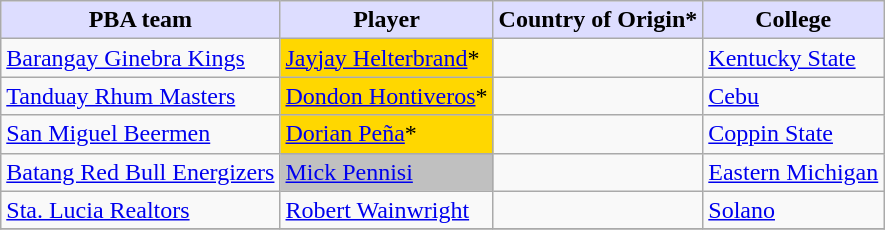<table class="wikitable">
<tr>
<th style="background:#DDDDFF;">PBA team</th>
<th style="background:#DDDDFF;">Player</th>
<th style="background:#DDDDFF;">Country of Origin*</th>
<th style="background:#DDDDFF;">College</th>
</tr>
<tr>
<td><a href='#'>Barangay Ginebra Kings</a></td>
<td bgcolor=gold><a href='#'>Jayjay Helterbrand</a>*</td>
<td></td>
<td><a href='#'>Kentucky State</a></td>
</tr>
<tr>
<td><a href='#'>Tanduay Rhum Masters</a></td>
<td bgcolor=gold><a href='#'>Dondon Hontiveros</a>*</td>
<td></td>
<td><a href='#'>Cebu</a></td>
</tr>
<tr>
<td><a href='#'>San Miguel Beermen</a></td>
<td bgcolor=gold><a href='#'>Dorian Peña</a>*</td>
<td></td>
<td><a href='#'>Coppin State</a></td>
</tr>
<tr>
<td><a href='#'>Batang Red Bull Energizers</a></td>
<td bgcolor=silver><a href='#'>Mick Pennisi</a></td>
<td></td>
<td><a href='#'>Eastern Michigan</a></td>
</tr>
<tr>
<td><a href='#'>Sta. Lucia Realtors</a></td>
<td><a href='#'>Robert Wainwright</a></td>
<td></td>
<td><a href='#'>Solano</a></td>
</tr>
<tr>
</tr>
</table>
